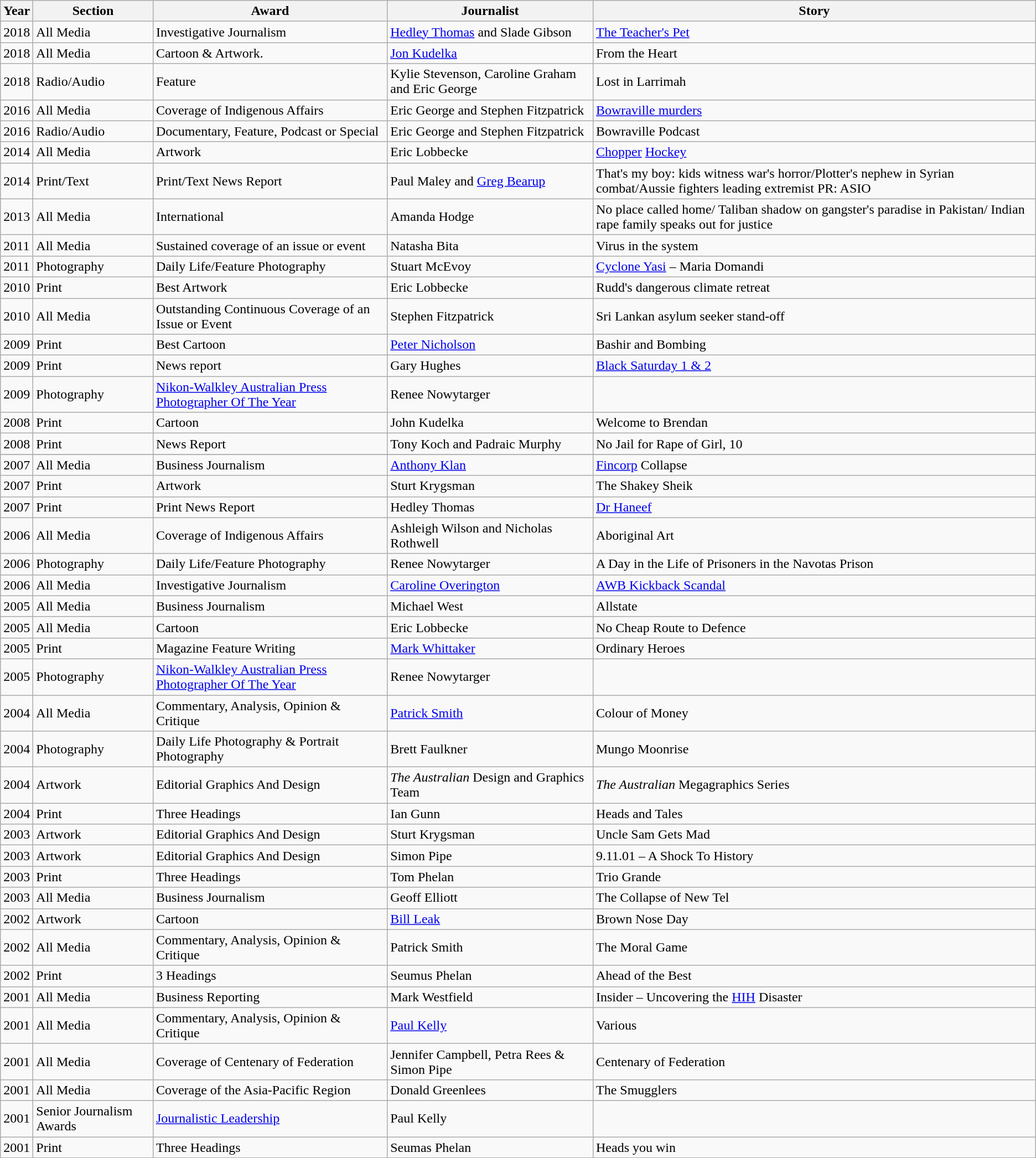<table class="wikitable sortable">
<tr>
<th>Year</th>
<th>Section</th>
<th>Award</th>
<th>Journalist</th>
<th>Story</th>
</tr>
<tr>
<td>2018</td>
<td>All Media</td>
<td>Investigative Journalism</td>
<td><a href='#'>Hedley Thomas</a> and Slade Gibson </td>
<td><a href='#'>The Teacher's Pet</a></td>
</tr>
<tr>
<td>2018</td>
<td>All Media</td>
<td>Cartoon & Artwork.</td>
<td><a href='#'>Jon Kudelka</a></td>
<td>From the Heart</td>
</tr>
<tr>
<td>2018</td>
<td>Radio/Audio</td>
<td>Feature</td>
<td>Kylie Stevenson, Caroline Graham and Eric George</td>
<td>Lost in Larrimah</td>
</tr>
<tr>
<td>2016</td>
<td>All Media</td>
<td>Coverage of Indigenous Affairs</td>
<td>Eric George and Stephen Fitzpatrick</td>
<td><a href='#'>Bowraville murders</a></td>
</tr>
<tr>
<td>2016</td>
<td>Radio/Audio</td>
<td>Documentary, Feature, Podcast or Special</td>
<td>Eric George and Stephen Fitzpatrick</td>
<td>Bowraville Podcast</td>
</tr>
<tr>
<td>2014</td>
<td>All Media</td>
<td>Artwork</td>
<td>Eric Lobbecke</td>
<td><a href='#'>Chopper</a> <a href='#'>Hockey</a></td>
</tr>
<tr>
<td>2014</td>
<td>Print/Text</td>
<td>Print/Text News Report</td>
<td>Paul Maley and <a href='#'>Greg Bearup</a></td>
<td>That's my boy: kids witness war's horror/Plotter's nephew in Syrian combat/Aussie fighters leading extremist PR: ASIO</td>
</tr>
<tr>
<td>2013</td>
<td>All Media</td>
<td>International</td>
<td>Amanda Hodge</td>
<td>No place called home/ Taliban shadow on gangster's paradise in Pakistan/ Indian rape family speaks out for justice</td>
</tr>
<tr>
<td>2011</td>
<td>All Media</td>
<td>Sustained coverage of an issue or event</td>
<td>Natasha Bita</td>
<td>Virus in the system</td>
</tr>
<tr>
<td>2011</td>
<td>Photography</td>
<td>Daily Life/Feature Photography</td>
<td>Stuart McEvoy</td>
<td><a href='#'>Cyclone Yasi</a> – Maria Domandi</td>
</tr>
<tr>
<td>2010</td>
<td>Print</td>
<td>Best Artwork</td>
<td>Eric Lobbecke</td>
<td>Rudd's dangerous climate retreat</td>
</tr>
<tr>
<td>2010</td>
<td>All Media</td>
<td>Outstanding Continuous Coverage of an Issue or Event</td>
<td>Stephen Fitzpatrick</td>
<td>Sri Lankan asylum seeker stand-off</td>
</tr>
<tr>
<td>2009</td>
<td>Print</td>
<td>Best Cartoon</td>
<td><a href='#'>Peter Nicholson</a></td>
<td>Bashir and Bombing</td>
</tr>
<tr>
<td>2009</td>
<td>Print</td>
<td>News report</td>
<td>Gary Hughes</td>
<td><a href='#'>Black Saturday 1 & 2</a></td>
</tr>
<tr>
<td>2009</td>
<td>Photography</td>
<td><a href='#'>Nikon-Walkley Australian Press Photographer Of The Year</a></td>
<td>Renee Nowytarger</td>
<td></td>
</tr>
<tr>
<td>2008</td>
<td>Print</td>
<td>Cartoon</td>
<td>John Kudelka</td>
<td>Welcome to Brendan</td>
</tr>
<tr>
<td>2008</td>
<td>Print</td>
<td>News Report</td>
<td>Tony Koch and Padraic Murphy</td>
<td>No Jail for Rape of Girl, 10</td>
</tr>
<tr>
</tr>
<tr>
<td>2007</td>
<td>All Media</td>
<td>Business Journalism</td>
<td><a href='#'>Anthony Klan</a></td>
<td><a href='#'>Fincorp</a> Collapse</td>
</tr>
<tr>
<td>2007</td>
<td>Print</td>
<td>Artwork</td>
<td>Sturt Krygsman</td>
<td>The Shakey Sheik</td>
</tr>
<tr>
<td>2007</td>
<td>Print</td>
<td>Print News Report</td>
<td>Hedley Thomas</td>
<td><a href='#'>Dr Haneef</a></td>
</tr>
<tr>
<td>2006</td>
<td>All Media</td>
<td>Coverage of Indigenous Affairs</td>
<td>Ashleigh Wilson and Nicholas Rothwell</td>
<td>Aboriginal Art</td>
</tr>
<tr>
<td>2006</td>
<td>Photography</td>
<td>Daily Life/Feature Photography</td>
<td>Renee Nowytarger</td>
<td>A Day in the Life of Prisoners in the Navotas Prison</td>
</tr>
<tr>
<td>2006</td>
<td>All Media</td>
<td>Investigative Journalism</td>
<td><a href='#'>Caroline Overington</a></td>
<td><a href='#'>AWB Kickback Scandal</a></td>
</tr>
<tr>
<td>2005</td>
<td>All Media</td>
<td>Business Journalism</td>
<td>Michael West</td>
<td>Allstate</td>
</tr>
<tr>
<td>2005</td>
<td>All Media</td>
<td>Cartoon</td>
<td>Eric Lobbecke</td>
<td>No Cheap Route to Defence</td>
</tr>
<tr>
<td>2005</td>
<td>Print</td>
<td>Magazine Feature Writing</td>
<td><a href='#'>Mark Whittaker</a></td>
<td>Ordinary Heroes</td>
</tr>
<tr>
<td>2005</td>
<td>Photography</td>
<td><a href='#'>Nikon-Walkley Australian Press Photographer Of The Year</a></td>
<td>Renee Nowytarger</td>
</tr>
<tr>
<td>2004</td>
<td>All Media</td>
<td>Commentary, Analysis, Opinion & Critique</td>
<td><a href='#'>Patrick Smith</a></td>
<td>Colour of Money</td>
</tr>
<tr>
<td>2004</td>
<td>Photography</td>
<td>Daily Life Photography & Portrait Photography</td>
<td>Brett Faulkner</td>
<td>Mungo Moonrise</td>
</tr>
<tr>
<td>2004</td>
<td>Artwork</td>
<td>Editorial Graphics And Design</td>
<td><em>The Australian</em> Design and Graphics Team</td>
<td><em>The Australian</em> Megagraphics Series</td>
</tr>
<tr>
<td>2004</td>
<td>Print</td>
<td>Three Headings</td>
<td>Ian Gunn</td>
<td>Heads and Tales</td>
</tr>
<tr>
<td>2003</td>
<td>Artwork</td>
<td>Editorial Graphics And Design</td>
<td>Sturt Krygsman</td>
<td>Uncle Sam Gets Mad</td>
</tr>
<tr>
<td>2003</td>
<td>Artwork</td>
<td>Editorial Graphics And Design</td>
<td>Simon Pipe</td>
<td>9.11.01 – A Shock To History</td>
</tr>
<tr>
<td>2003</td>
<td>Print</td>
<td>Three Headings</td>
<td>Tom Phelan</td>
<td>Trio Grande</td>
</tr>
<tr>
<td>2003</td>
<td>All Media</td>
<td>Business Journalism</td>
<td>Geoff Elliott</td>
<td>The Collapse of New Tel</td>
</tr>
<tr>
<td>2002</td>
<td>Artwork</td>
<td>Cartoon</td>
<td><a href='#'>Bill Leak</a></td>
<td>Brown Nose Day</td>
</tr>
<tr>
<td>2002</td>
<td>All Media</td>
<td>Commentary, Analysis, Opinion & Critique</td>
<td>Patrick Smith</td>
<td>The Moral Game</td>
</tr>
<tr>
<td>2002</td>
<td>Print</td>
<td>3 Headings</td>
<td>Seumus Phelan</td>
<td>Ahead of the Best</td>
</tr>
<tr>
<td>2001</td>
<td>All Media</td>
<td>Business Reporting</td>
<td>Mark Westfield</td>
<td>Insider – Uncovering the <a href='#'>HIH</a> Disaster</td>
</tr>
<tr>
<td>2001</td>
<td>All Media</td>
<td>Commentary, Analysis, Opinion & Critique</td>
<td><a href='#'>Paul Kelly</a></td>
<td>Various</td>
</tr>
<tr>
<td>2001</td>
<td>All Media</td>
<td>Coverage of Centenary of Federation</td>
<td>Jennifer Campbell, Petra Rees & Simon Pipe</td>
<td>Centenary of Federation</td>
</tr>
<tr>
<td>2001</td>
<td>All Media</td>
<td>Coverage of the Asia-Pacific Region</td>
<td>Donald Greenlees</td>
<td>The Smugglers</td>
</tr>
<tr>
<td>2001</td>
<td>Senior Journalism Awards</td>
<td><a href='#'>Journalistic Leadership</a></td>
<td>Paul Kelly</td>
<td></td>
</tr>
<tr>
<td>2001</td>
<td>Print</td>
<td>Three Headings</td>
<td>Seumas Phelan</td>
<td>Heads you win</td>
</tr>
</table>
